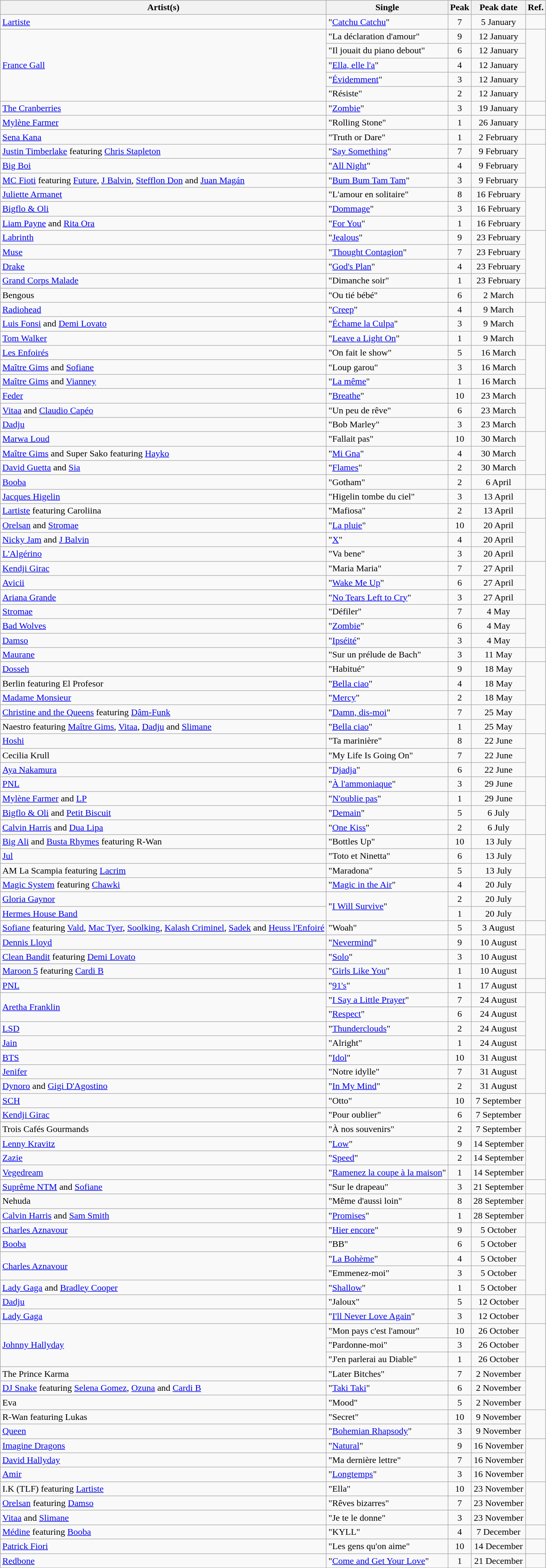<table class="wikitable sortable">
<tr>
<th>Artist(s)</th>
<th>Single</th>
<th>Peak</th>
<th>Peak date</th>
<th>Ref.</th>
</tr>
<tr>
<td><a href='#'>Lartiste</a></td>
<td>"<a href='#'>Catchu Catchu</a>"</td>
<td style="text-align: center;">7</td>
<td style="text-align: center;">5 January</td>
<td style="text-align: center;"></td>
</tr>
<tr>
<td rowspan="5"><a href='#'>France Gall</a></td>
<td>"La déclaration d'amour"</td>
<td style="text-align: center;">9</td>
<td style="text-align: center;">12 January</td>
<td rowspan="5" style="text-align: center;"></td>
</tr>
<tr>
<td>"Il jouait du piano debout"</td>
<td style="text-align: center;">6</td>
<td style="text-align: center;">12 January</td>
</tr>
<tr>
<td>"<a href='#'>Ella, elle l'a</a>"</td>
<td style="text-align: center;">4</td>
<td style="text-align: center;">12 January</td>
</tr>
<tr>
<td>"<a href='#'>Évidemment</a>"</td>
<td style="text-align: center;">3</td>
<td style="text-align: center;">12 January</td>
</tr>
<tr>
<td>"Résiste"</td>
<td style="text-align: center;">2</td>
<td style="text-align: center;">12 January</td>
</tr>
<tr>
<td><a href='#'>The Cranberries</a></td>
<td>"<a href='#'>Zombie</a>"</td>
<td style="text-align: center;">3</td>
<td style="text-align: center;">19 January</td>
<td style="text-align: center;"></td>
</tr>
<tr>
<td><a href='#'>Mylène Farmer</a></td>
<td>"Rolling Stone"</td>
<td style="text-align: center;">1</td>
<td style="text-align: center;">26 January</td>
<td style="text-align: center;"></td>
</tr>
<tr>
<td><a href='#'>Sena Kana</a></td>
<td>"Truth or Dare"</td>
<td style="text-align: center;">1</td>
<td style="text-align: center;">2 February</td>
<td style="text-align: center;"></td>
</tr>
<tr>
<td><a href='#'>Justin Timberlake</a> featuring <a href='#'>Chris Stapleton</a></td>
<td>"<a href='#'>Say Something</a>"</td>
<td style="text-align: center;">7</td>
<td style="text-align: center;">9 February</td>
<td rowspan="3" style="text-align: center;"></td>
</tr>
<tr>
<td><a href='#'>Big Boi</a></td>
<td>"<a href='#'>All Night</a>"</td>
<td style="text-align: center;">4</td>
<td style="text-align: center;">9 February</td>
</tr>
<tr>
<td><a href='#'>MC Fioti</a> featuring <a href='#'>Future</a>, <a href='#'>J Balvin</a>, <a href='#'>Stefflon Don</a> and <a href='#'>Juan Magán</a></td>
<td>"<a href='#'>Bum Bum Tam Tam</a>"</td>
<td style="text-align: center;">3</td>
<td style="text-align: center;">9 February</td>
</tr>
<tr>
<td><a href='#'>Juliette Armanet</a></td>
<td>"L'amour en solitaire"</td>
<td style="text-align: center;">8</td>
<td style="text-align: center;">16 February</td>
<td rowspan="3" style="text-align: center;"></td>
</tr>
<tr>
<td><a href='#'>Bigflo & Oli</a></td>
<td>"<a href='#'>Dommage</a>"</td>
<td style="text-align: center;">3</td>
<td style="text-align: center;">16 February</td>
</tr>
<tr>
<td><a href='#'>Liam Payne</a> and <a href='#'>Rita Ora</a></td>
<td>"<a href='#'>For You</a>"</td>
<td style="text-align: center;">1</td>
<td style="text-align: center;">16 February</td>
</tr>
<tr>
<td><a href='#'>Labrinth</a></td>
<td>"<a href='#'>Jealous</a>"</td>
<td style="text-align: center;">9</td>
<td style="text-align: center;">23 February</td>
<td rowspan="4" style="text-align: center;"></td>
</tr>
<tr>
<td><a href='#'>Muse</a></td>
<td>"<a href='#'>Thought Contagion</a>"</td>
<td style="text-align: center;">7</td>
<td style="text-align: center;">23 February</td>
</tr>
<tr>
<td><a href='#'>Drake</a></td>
<td>"<a href='#'>God's Plan</a>"</td>
<td style="text-align: center;">4</td>
<td style="text-align: center;">23 February</td>
</tr>
<tr>
<td><a href='#'>Grand Corps Malade</a></td>
<td>"Dimanche soir"</td>
<td style="text-align: center;">1</td>
<td style="text-align: center;">23 February</td>
</tr>
<tr>
<td>Bengous</td>
<td>"Ou tié bébé"</td>
<td style="text-align: center;">6</td>
<td style="text-align: center;">2 March</td>
<td style="text-align: center;"></td>
</tr>
<tr>
<td><a href='#'>Radiohead</a></td>
<td>"<a href='#'>Creep</a>"</td>
<td style="text-align: center;">4</td>
<td style="text-align: center;">9 March</td>
<td rowspan="3" style="text-align: center;"></td>
</tr>
<tr>
<td><a href='#'>Luis Fonsi</a> and <a href='#'>Demi Lovato</a></td>
<td>"<a href='#'>Échame la Culpa</a>"</td>
<td style="text-align: center;">3</td>
<td style="text-align: center;">9 March</td>
</tr>
<tr>
<td><a href='#'>Tom Walker</a></td>
<td>"<a href='#'>Leave a Light On</a>"</td>
<td style="text-align: center;">1</td>
<td style="text-align: center;">9 March</td>
</tr>
<tr>
<td><a href='#'>Les Enfoirés</a></td>
<td>"On fait le show"</td>
<td style="text-align: center;">5</td>
<td style="text-align: center;">16 March</td>
<td rowspan="3" style="text-align: center;"></td>
</tr>
<tr>
<td><a href='#'>Maître Gims</a> and <a href='#'>Sofiane</a></td>
<td>"Loup garou"</td>
<td style="text-align: center;">3</td>
<td style="text-align: center;">16 March</td>
</tr>
<tr>
<td><a href='#'>Maître Gims</a> and <a href='#'>Vianney</a></td>
<td>"<a href='#'>La même</a>"</td>
<td style="text-align: center;">1</td>
<td style="text-align: center;">16 March</td>
</tr>
<tr>
<td><a href='#'>Feder</a></td>
<td>"<a href='#'>Breathe</a>"</td>
<td style="text-align: center;">10</td>
<td style="text-align: center;">23 March</td>
<td rowspan="3" style="text-align: center;"></td>
</tr>
<tr>
<td><a href='#'>Vitaa</a> and <a href='#'>Claudio Capéo</a></td>
<td>"Un peu de rêve"</td>
<td style="text-align: center;">6</td>
<td style="text-align: center;">23 March</td>
</tr>
<tr>
<td><a href='#'>Dadju</a></td>
<td>"Bob Marley"</td>
<td style="text-align: center;">3</td>
<td style="text-align: center;">23 March</td>
</tr>
<tr>
<td><a href='#'>Marwa Loud</a></td>
<td>"Fallait pas"</td>
<td style="text-align: center;">10</td>
<td style="text-align: center;">30 March</td>
<td rowspan="3" style="text-align: center;"></td>
</tr>
<tr>
<td><a href='#'>Maître Gims</a> and Super Sako featuring <a href='#'>Hayko</a></td>
<td>"<a href='#'>Mi Gna</a>"</td>
<td style="text-align: center;">4</td>
<td style="text-align: center;">30 March</td>
</tr>
<tr>
<td><a href='#'>David Guetta</a> and <a href='#'>Sia</a></td>
<td>"<a href='#'>Flames</a>"</td>
<td style="text-align: center;">2</td>
<td style="text-align: center;">30 March</td>
</tr>
<tr>
<td><a href='#'>Booba</a></td>
<td>"Gotham"</td>
<td style="text-align: center;">2</td>
<td style="text-align: center;">6 April</td>
<td style="text-align: center;"></td>
</tr>
<tr>
<td><a href='#'>Jacques Higelin</a></td>
<td>"Higelin tombe du ciel"</td>
<td style="text-align: center;">3</td>
<td style="text-align: center;">13 April</td>
<td rowspan="2" style="text-align: center;"></td>
</tr>
<tr>
<td><a href='#'>Lartiste</a> featuring Caroliina</td>
<td>"Mafiosa"</td>
<td style="text-align: center;">2</td>
<td style="text-align: center;">13 April</td>
</tr>
<tr>
<td><a href='#'>Orelsan</a> and <a href='#'>Stromae</a></td>
<td>"<a href='#'>La pluie</a>"</td>
<td style="text-align: center;">10</td>
<td style="text-align: center;">20 April</td>
<td rowspan="3" style="text-align: center;"></td>
</tr>
<tr>
<td><a href='#'>Nicky Jam</a> and <a href='#'>J Balvin</a></td>
<td>"<a href='#'>X</a>"</td>
<td style="text-align: center;">4</td>
<td style="text-align: center;">20 April</td>
</tr>
<tr>
<td><a href='#'>L'Algérino</a></td>
<td>"Va bene"</td>
<td style="text-align: center;">3</td>
<td style="text-align: center;">20 April</td>
</tr>
<tr>
<td><a href='#'>Kendji Girac</a></td>
<td>"Maria Maria"</td>
<td style="text-align: center;">7</td>
<td style="text-align: center;">27 April</td>
<td rowspan="3" style="text-align: center;"></td>
</tr>
<tr>
<td><a href='#'>Avicii</a></td>
<td>"<a href='#'>Wake Me Up</a>"</td>
<td style="text-align: center;">6</td>
<td style="text-align: center;">27 April</td>
</tr>
<tr>
<td><a href='#'>Ariana Grande</a></td>
<td>"<a href='#'>No Tears Left to Cry</a>"</td>
<td style="text-align: center;">3</td>
<td style="text-align: center;">27 April</td>
</tr>
<tr>
<td><a href='#'>Stromae</a></td>
<td>"Défiler"</td>
<td style="text-align: center;">7</td>
<td style="text-align: center;">4 May</td>
<td rowspan="3" style="text-align: center;"></td>
</tr>
<tr>
<td><a href='#'>Bad Wolves</a></td>
<td>"<a href='#'>Zombie</a>"</td>
<td style="text-align: center;">6</td>
<td style="text-align: center;">4 May</td>
</tr>
<tr>
<td><a href='#'>Damso</a></td>
<td>"<a href='#'>Ipséité</a>"</td>
<td style="text-align: center;">3</td>
<td style="text-align: center;">4 May</td>
</tr>
<tr>
<td><a href='#'>Maurane</a></td>
<td>"Sur un prélude de Bach"</td>
<td style="text-align: center;">3</td>
<td style="text-align: center;">11 May</td>
<td style="text-align: center;"></td>
</tr>
<tr>
<td><a href='#'>Dosseh</a></td>
<td>"Habitué"</td>
<td style="text-align: center;">9</td>
<td style="text-align: center;">18 May</td>
<td rowspan=3" style="text-align: center;"></td>
</tr>
<tr>
<td>Berlin featuring El Profesor</td>
<td>"<a href='#'>Bella ciao</a>"</td>
<td style="text-align: center;">4</td>
<td style="text-align: center;">18 May</td>
</tr>
<tr>
<td><a href='#'>Madame Monsieur</a></td>
<td>"<a href='#'>Mercy</a>"</td>
<td style="text-align: center;">2</td>
<td style="text-align: center;">18 May</td>
</tr>
<tr>
<td><a href='#'>Christine and the Queens</a> featuring <a href='#'>Dâm-Funk</a></td>
<td>"<a href='#'>Damn, dis-moi</a>"</td>
<td style="text-align: center;">7</td>
<td style="text-align: center;">25 May</td>
<td rowspan="2" style="text-align: center;"></td>
</tr>
<tr>
<td>Naestro featuring <a href='#'>Maître Gims</a>, <a href='#'>Vitaa</a>, <a href='#'>Dadju</a> and <a href='#'>Slimane</a></td>
<td>"<a href='#'>Bella ciao</a>"</td>
<td style="text-align: center;">1</td>
<td style="text-align: center;">25 May</td>
</tr>
<tr>
<td><a href='#'>Hoshi</a></td>
<td>"Ta marinière"</td>
<td style="text-align: center;">8</td>
<td style="text-align: center;">22 June</td>
<td rowspan="3" style="text-align: center;"></td>
</tr>
<tr>
<td>Cecilia Krull</td>
<td>"My Life Is Going On"</td>
<td style="text-align: center;">7</td>
<td style="text-align: center;">22 June</td>
</tr>
<tr>
<td><a href='#'>Aya Nakamura</a></td>
<td>"<a href='#'>Djadja</a>"</td>
<td style="text-align: center;">6</td>
<td style="text-align: center;">22 June</td>
</tr>
<tr>
<td><a href='#'>PNL</a></td>
<td>"<a href='#'>À l'ammoniaque</a>"</td>
<td style="text-align: center;">3</td>
<td style="text-align: center;">29 June</td>
<td rowspan="2" style="text-align: center;"></td>
</tr>
<tr>
<td><a href='#'>Mylène Farmer</a> and <a href='#'>LP</a></td>
<td>"<a href='#'>N'oublie pas</a>"</td>
<td style="text-align: center;">1</td>
<td style="text-align: center;">29 June</td>
</tr>
<tr>
<td><a href='#'>Bigflo & Oli</a> and <a href='#'>Petit Biscuit</a></td>
<td>"<a href='#'>Demain</a>"</td>
<td style="text-align: center;">5</td>
<td style="text-align: center;">6 July</td>
<td rowspan="2" style="text-align: center;"></td>
</tr>
<tr>
<td><a href='#'>Calvin Harris</a> and <a href='#'>Dua Lipa</a></td>
<td>"<a href='#'>One Kiss</a>"</td>
<td style="text-align: center;">2</td>
<td style="text-align: center;">6 July</td>
</tr>
<tr>
<td><a href='#'>Big Ali</a> and <a href='#'>Busta Rhymes</a> featuring R-Wan</td>
<td>"Bottles Up"</td>
<td style="text-align: center;">10</td>
<td style="text-align: center;">13 July</td>
<td rowspan="3" style="text-align: center;"></td>
</tr>
<tr>
<td><a href='#'>Jul</a></td>
<td>"Toto et Ninetta"</td>
<td style="text-align: center;">6</td>
<td style="text-align: center;">13 July</td>
</tr>
<tr>
<td>AM La Scampia featuring <a href='#'>Lacrim</a></td>
<td>"Maradona"</td>
<td style="text-align: center;">5</td>
<td style="text-align: center;">13 July</td>
</tr>
<tr>
<td><a href='#'>Magic System</a> featuring <a href='#'>Chawki</a></td>
<td>"<a href='#'>Magic in the Air</a>"</td>
<td style="text-align: center;">4</td>
<td style="text-align: center;">20 July</td>
<td rowspan="3" style="text-align: center;"></td>
</tr>
<tr>
<td><a href='#'>Gloria Gaynor</a></td>
<td rowspan="2">"<a href='#'>I Will Survive</a>"</td>
<td style="text-align: center;">2</td>
<td style="text-align: center;">20 July</td>
</tr>
<tr>
<td><a href='#'>Hermes House Band</a></td>
<td style="text-align: center;">1</td>
<td style="text-align: center;">20 July</td>
</tr>
<tr>
<td><a href='#'>Sofiane</a> featuring <a href='#'>Vald</a>, <a href='#'>Mac Tyer</a>, <a href='#'>Soolking</a>, <a href='#'>Kalash Criminel</a>, <a href='#'>Sadek</a> and <a href='#'>Heuss l'Enfoiré</a></td>
<td>"Woah"</td>
<td style="text-align: center;">5</td>
<td style="text-align: center;">3 August</td>
<td style="text-align: center;"></td>
</tr>
<tr>
<td><a href='#'>Dennis Lloyd</a></td>
<td>"<a href='#'>Nevermind</a>"</td>
<td style="text-align: center;">9</td>
<td style="text-align: center;">10 August</td>
<td rowspan="3" style="text-align: center;"></td>
</tr>
<tr>
<td><a href='#'>Clean Bandit</a> featuring <a href='#'>Demi Lovato</a></td>
<td>"<a href='#'>Solo</a>"</td>
<td style="text-align: center;">3</td>
<td style="text-align: center;">10 August</td>
</tr>
<tr>
<td><a href='#'>Maroon 5</a> featuring <a href='#'>Cardi B</a></td>
<td>"<a href='#'>Girls Like You</a>"</td>
<td style="text-align: center;">1</td>
<td style="text-align: center;">10 August</td>
</tr>
<tr>
<td><a href='#'>PNL</a></td>
<td>"<a href='#'>91's</a>"</td>
<td style="text-align: center;">1</td>
<td style="text-align: center;">17 August</td>
<td style="text-align: center;"></td>
</tr>
<tr>
<td rowspan="2"><a href='#'>Aretha Franklin</a></td>
<td>"<a href='#'>I Say a Little Prayer</a>"</td>
<td style="text-align: center;">7</td>
<td style="text-align: center;">24 August</td>
<td rowspan="4" style="text-align: center;"></td>
</tr>
<tr>
<td>"<a href='#'>Respect</a>"</td>
<td style="text-align: center;">6</td>
<td style="text-align: center;">24 August</td>
</tr>
<tr>
<td><a href='#'>LSD</a></td>
<td>"<a href='#'>Thunderclouds</a>"</td>
<td style="text-align: center;">2</td>
<td style="text-align: center;">24 August</td>
</tr>
<tr>
<td><a href='#'>Jain</a></td>
<td>"Alright"</td>
<td style="text-align: center;">1</td>
<td style="text-align: center;">24 August</td>
</tr>
<tr>
<td><a href='#'>BTS</a></td>
<td>"<a href='#'>Idol</a>"</td>
<td style="text-align: center;">10</td>
<td style="text-align: center;">31 August</td>
<td rowspan="3" style="text-align: center;"></td>
</tr>
<tr>
<td><a href='#'>Jenifer</a></td>
<td>"Notre idylle"</td>
<td style="text-align: center;">7</td>
<td style="text-align: center;">31 August</td>
</tr>
<tr>
<td><a href='#'>Dynoro</a> and <a href='#'>Gigi D'Agostino</a></td>
<td>"<a href='#'>In My Mind</a>"</td>
<td style="text-align: center;">2</td>
<td style="text-align: center;">31 August</td>
</tr>
<tr>
<td><a href='#'>SCH</a></td>
<td>"Otto"</td>
<td style="text-align: center;">10</td>
<td style="text-align: center;">7 September</td>
<td rowspan="3" style="text-align: center;"></td>
</tr>
<tr>
<td><a href='#'>Kendji Girac</a></td>
<td>"Pour oublier"</td>
<td style="text-align: center;">6</td>
<td style="text-align: center;">7 September</td>
</tr>
<tr>
<td>Trois Cafés Gourmands</td>
<td>"À nos souvenirs"</td>
<td style="text-align: center;">2</td>
<td style="text-align: center;">7 September</td>
</tr>
<tr>
<td><a href='#'>Lenny Kravitz</a></td>
<td>"<a href='#'>Low</a>"</td>
<td style="text-align: center;">9</td>
<td style="text-align: center;">14 September</td>
<td rowspan="3" style="text-align: center;"></td>
</tr>
<tr>
<td><a href='#'>Zazie</a></td>
<td>"<a href='#'>Speed</a>"</td>
<td style="text-align: center;">2</td>
<td style="text-align: center;">14 September</td>
</tr>
<tr>
<td><a href='#'>Vegedream</a></td>
<td>"<a href='#'>Ramenez la coupe à la maison</a>"</td>
<td style="text-align: center;">1</td>
<td style="text-align: center;">14 September</td>
</tr>
<tr>
<td><a href='#'>Suprême NTM</a> and <a href='#'>Sofiane</a></td>
<td>"Sur le drapeau"</td>
<td style="text-align: center;">3</td>
<td style="text-align: center;">21 September</td>
<td style="text-align: center;"></td>
</tr>
<tr>
<td>Nehuda</td>
<td>"Même d'aussi loin"</td>
<td style="text-align: center;">8</td>
<td style="text-align: center;">28 September</td>
<td rowspan="2" style="text-align: center;"></td>
</tr>
<tr>
<td><a href='#'>Calvin Harris</a> and <a href='#'>Sam Smith</a></td>
<td>"<a href='#'>Promises</a>"</td>
<td style="text-align: center;">1</td>
<td style="text-align: center;">28 September</td>
</tr>
<tr>
<td><a href='#'>Charles Aznavour</a></td>
<td>"<a href='#'>Hier encore</a>"</td>
<td style="text-align: center;">9</td>
<td style="text-align: center;">5 October</td>
<td rowspan="5" style="text-align: center;"></td>
</tr>
<tr>
<td><a href='#'>Booba</a></td>
<td>"BB"</td>
<td style="text-align: center;">6</td>
<td style="text-align: center;">5 October</td>
</tr>
<tr>
<td rowspan="2"><a href='#'>Charles Aznavour</a></td>
<td>"<a href='#'>La Bohème</a>"</td>
<td style="text-align: center;">4</td>
<td style="text-align: center;">5 October</td>
</tr>
<tr>
<td>"Emmenez-moi"</td>
<td style="text-align: center;">3</td>
<td style="text-align: center;">5 October</td>
</tr>
<tr>
<td><a href='#'>Lady Gaga</a> and <a href='#'>Bradley Cooper</a></td>
<td>"<a href='#'>Shallow</a>"</td>
<td style="text-align: center;">1</td>
<td style="text-align: center;">5 October</td>
</tr>
<tr>
<td><a href='#'>Dadju</a></td>
<td>"Jaloux"</td>
<td style="text-align: center;">5</td>
<td style="text-align: center;">12 October</td>
<td rowspan="2" style="text-align: center;"></td>
</tr>
<tr>
<td><a href='#'>Lady Gaga</a></td>
<td>"<a href='#'>I'll Never Love Again</a>"</td>
<td style="text-align: center;">3</td>
<td style="text-align: center;">12 October</td>
</tr>
<tr>
<td rowspan="3"><a href='#'>Johnny Hallyday</a></td>
<td>"Mon pays c'est l'amour"</td>
<td style="text-align: center;">10</td>
<td style="text-align: center;">26 October</td>
<td rowspan="3" style="text-align: center;"></td>
</tr>
<tr>
<td>"Pardonne-moi"</td>
<td style="text-align: center;">3</td>
<td style="text-align: center;">26 October</td>
</tr>
<tr>
<td>"J'en parlerai au Diable"</td>
<td style="text-align: center;">1</td>
<td style="text-align: center;">26 October</td>
</tr>
<tr>
<td>The Prince Karma</td>
<td>"Later Bitches"</td>
<td style="text-align: center;">7</td>
<td style="text-align: center;">2 November</td>
<td rowspan="3" style="text-align: center;"></td>
</tr>
<tr>
<td><a href='#'>DJ Snake</a> featuring <a href='#'>Selena Gomez</a>, <a href='#'>Ozuna</a> and <a href='#'>Cardi B</a></td>
<td>"<a href='#'>Taki Taki</a>"</td>
<td style="text-align: center;">6</td>
<td style="text-align: center;">2 November</td>
</tr>
<tr>
<td>Eva</td>
<td>"Mood"</td>
<td style="text-align: center;">5</td>
<td style="text-align: center;">2 November</td>
</tr>
<tr>
<td>R-Wan featuring Lukas</td>
<td>"Secret"</td>
<td style="text-align: center;">10</td>
<td style="text-align: center;">9 November</td>
<td rowspan="2" style="text-align: center;"></td>
</tr>
<tr>
<td><a href='#'>Queen</a></td>
<td>"<a href='#'>Bohemian Rhapsody</a>"</td>
<td style="text-align: center;">3</td>
<td style="text-align: center;">9 November</td>
</tr>
<tr>
<td><a href='#'>Imagine Dragons</a></td>
<td>"<a href='#'>Natural</a>"</td>
<td style="text-align: center;">9</td>
<td style="text-align: center;">16 November</td>
<td rowspan="3" style="text-align: center;"></td>
</tr>
<tr>
<td><a href='#'>David Hallyday</a></td>
<td>"Ma dernière lettre"</td>
<td style="text-align: center;">7</td>
<td style="text-align: center;">16 November</td>
</tr>
<tr>
<td><a href='#'>Amir</a></td>
<td>"<a href='#'>Longtemps</a>"</td>
<td style="text-align: center;">3</td>
<td style="text-align: center;">16 November</td>
</tr>
<tr>
<td>I.K (TLF) featuring <a href='#'>Lartiste</a></td>
<td>"Ella"</td>
<td style="text-align: center;">10</td>
<td style="text-align: center;">23 November</td>
<td rowspan="3" style="text-align: center;"></td>
</tr>
<tr>
<td><a href='#'>Orelsan</a> featuring <a href='#'>Damso</a></td>
<td>"Rêves bizarres"</td>
<td style="text-align: center;">7</td>
<td style="text-align: center;">23 November</td>
</tr>
<tr>
<td><a href='#'>Vitaa</a> and <a href='#'>Slimane</a></td>
<td>"Je te le donne"</td>
<td style="text-align: center;">3</td>
<td style="text-align: center;">23 November</td>
</tr>
<tr>
<td><a href='#'>Médine</a> featuring <a href='#'>Booba</a></td>
<td>"KYLL"</td>
<td style="text-align: center;">4</td>
<td style="text-align: center;">7 December</td>
<td style="text-align: center;"></td>
</tr>
<tr>
<td><a href='#'>Patrick Fiori</a></td>
<td>"Les gens qu'on aime"</td>
<td style="text-align: center;">10</td>
<td style="text-align: center;">14 December</td>
<td style="text-align: center;"></td>
</tr>
<tr>
<td><a href='#'>Redbone</a></td>
<td>"<a href='#'>Come and Get Your Love</a>"</td>
<td style="text-align: center;">1</td>
<td style="text-align: center;">21 December</td>
<td style="text-align: center;"></td>
</tr>
</table>
